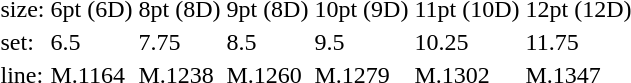<table style="margin-left:40px;">
<tr>
<td>size:</td>
<td>6pt (6D)</td>
<td>8pt (8D)</td>
<td>9pt (8D)</td>
<td>10pt (9D)</td>
<td>11pt (10D)</td>
<td>12pt (12D)</td>
</tr>
<tr>
<td>set:</td>
<td>6.5</td>
<td>7.75</td>
<td>8.5</td>
<td>9.5</td>
<td>10.25</td>
<td>11.75</td>
</tr>
<tr>
<td>line:</td>
<td>M.1164</td>
<td>M.1238</td>
<td>M.1260</td>
<td>M.1279</td>
<td>M.1302</td>
<td>M.1347</td>
</tr>
</table>
